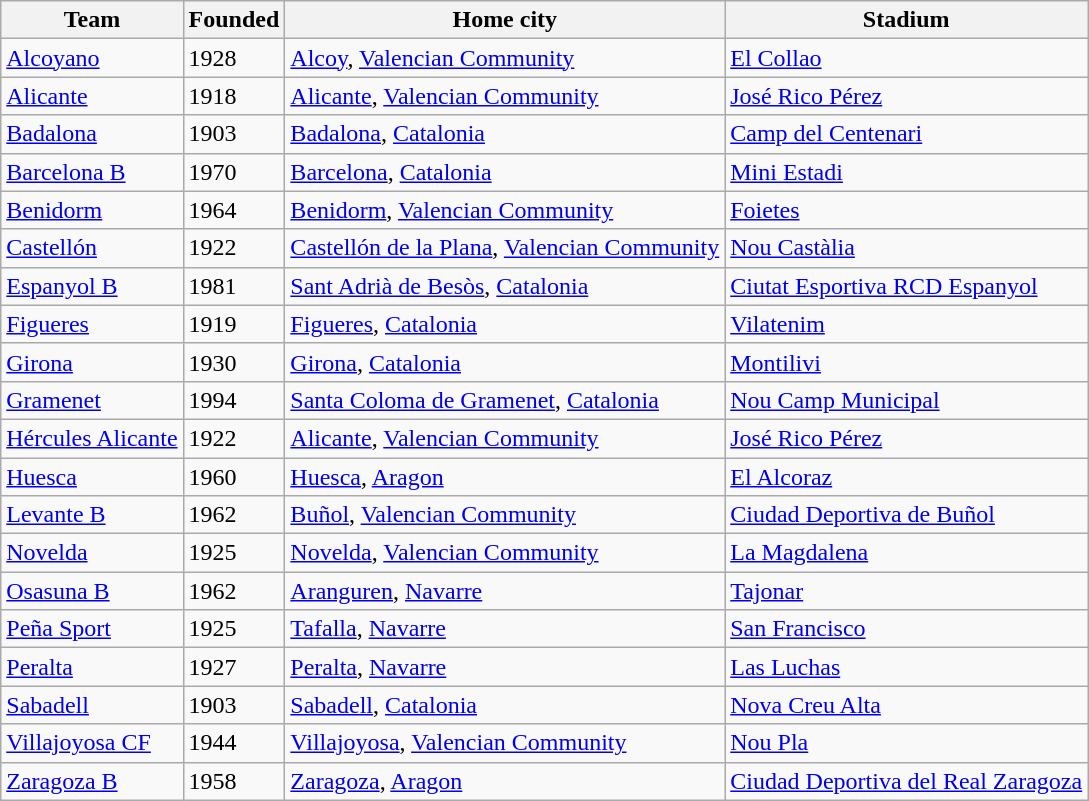<table class="wikitable sortable">
<tr>
<th>Team</th>
<th>Founded</th>
<th>Home city</th>
<th>Stadium</th>
</tr>
<tr>
<td><a href='#'>Alcoyano</a></td>
<td>1928</td>
<td><a href='#'>Alcoy</a>, <a href='#'>Valencian Community</a></td>
<td><a href='#'>El Collao</a></td>
</tr>
<tr>
<td><a href='#'>Alicante</a></td>
<td>1918</td>
<td><a href='#'>Alicante</a>, <a href='#'>Valencian Community</a></td>
<td><a href='#'>José Rico Pérez</a></td>
</tr>
<tr>
<td><a href='#'>Badalona</a></td>
<td>1903</td>
<td><a href='#'>Badalona</a>, <a href='#'>Catalonia</a></td>
<td><a href='#'>Camp del Centenari</a></td>
</tr>
<tr>
<td><a href='#'>Barcelona B</a></td>
<td>1970</td>
<td><a href='#'>Barcelona</a>, <a href='#'>Catalonia</a></td>
<td><a href='#'>Mini Estadi</a></td>
</tr>
<tr>
<td><a href='#'>Benidorm</a></td>
<td>1964</td>
<td><a href='#'>Benidorm</a>, <a href='#'>Valencian Community</a></td>
<td><a href='#'>Foietes</a></td>
</tr>
<tr>
<td><a href='#'>Castellón</a></td>
<td>1922</td>
<td><a href='#'>Castellón de la Plana</a>, <a href='#'>Valencian Community</a></td>
<td><a href='#'>Nou Castàlia</a></td>
</tr>
<tr>
<td><a href='#'>Espanyol B</a></td>
<td>1981</td>
<td><a href='#'>Sant Adrià de Besòs</a>, <a href='#'>Catalonia</a></td>
<td><a href='#'>Ciutat Esportiva RCD Espanyol</a></td>
</tr>
<tr>
<td><a href='#'>Figueres</a></td>
<td>1919</td>
<td><a href='#'>Figueres</a>, <a href='#'>Catalonia</a></td>
<td><a href='#'>Vilatenim</a></td>
</tr>
<tr>
<td><a href='#'>Girona</a></td>
<td>1930</td>
<td><a href='#'>Girona</a>, <a href='#'>Catalonia</a></td>
<td><a href='#'>Montilivi</a></td>
</tr>
<tr>
<td><a href='#'>Gramenet</a></td>
<td>1994</td>
<td><a href='#'>Santa Coloma de Gramenet</a>, <a href='#'>Catalonia</a></td>
<td><a href='#'>Nou Camp Municipal</a></td>
</tr>
<tr>
<td><a href='#'>Hércules Alicante</a></td>
<td>1922</td>
<td><a href='#'>Alicante</a>, <a href='#'>Valencian Community</a></td>
<td><a href='#'>José Rico Pérez</a></td>
</tr>
<tr>
<td><a href='#'>Huesca</a></td>
<td>1960</td>
<td><a href='#'>Huesca</a>, <a href='#'>Aragon</a></td>
<td><a href='#'>El Alcoraz</a></td>
</tr>
<tr>
<td><a href='#'>Levante B</a></td>
<td>1962</td>
<td><a href='#'>Buñol</a>, <a href='#'>Valencian Community</a></td>
<td><a href='#'>Ciudad Deportiva de Buñol</a></td>
</tr>
<tr>
<td><a href='#'>Novelda</a></td>
<td>1925</td>
<td><a href='#'>Novelda</a>, <a href='#'>Valencian Community</a></td>
<td><a href='#'>La Magdalena</a></td>
</tr>
<tr>
<td><a href='#'>Osasuna B</a></td>
<td>1962</td>
<td><a href='#'>Aranguren</a>, <a href='#'>Navarre</a></td>
<td><a href='#'>Tajonar</a></td>
</tr>
<tr>
<td><a href='#'>Peña Sport</a></td>
<td>1925</td>
<td><a href='#'>Tafalla</a>, <a href='#'>Navarre</a></td>
<td><a href='#'>San Francisco</a></td>
</tr>
<tr>
<td><a href='#'>Peralta</a></td>
<td>1927</td>
<td><a href='#'>Peralta</a>, <a href='#'>Navarre</a></td>
<td><a href='#'>Las Luchas</a></td>
</tr>
<tr>
<td><a href='#'>Sabadell</a></td>
<td>1903</td>
<td><a href='#'>Sabadell</a>, <a href='#'>Catalonia</a></td>
<td><a href='#'>Nova Creu Alta</a></td>
</tr>
<tr>
<td><a href='#'>Villajoyosa CF</a></td>
<td>1944</td>
<td><a href='#'>Villajoyosa</a>, <a href='#'>Valencian Community</a></td>
<td><a href='#'>Nou Pla</a></td>
</tr>
<tr>
<td><a href='#'>Zaragoza B</a></td>
<td>1958</td>
<td><a href='#'>Zaragoza</a>, <a href='#'>Aragon</a></td>
<td><a href='#'>Ciudad Deportiva del Real Zaragoza</a></td>
</tr>
</table>
